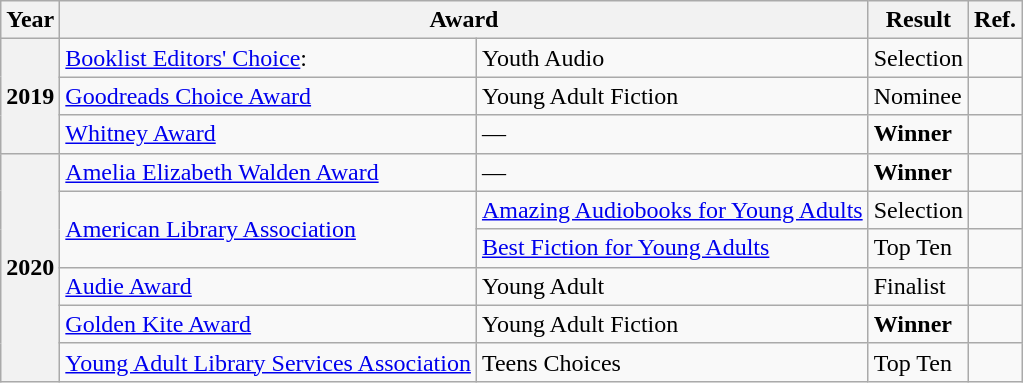<table class="wikitable sortable mw-collapsible">
<tr>
<th>Year</th>
<th colspan="2">Award</th>
<th>Result</th>
<th>Ref.</th>
</tr>
<tr>
<th rowspan="3">2019</th>
<td><a href='#'>Booklist Editors' Choice</a>:</td>
<td>Youth Audio</td>
<td>Selection</td>
<td></td>
</tr>
<tr>
<td><a href='#'>Goodreads Choice Award</a></td>
<td>Young Adult Fiction</td>
<td>Nominee</td>
<td></td>
</tr>
<tr>
<td><a href='#'>Whitney Award</a></td>
<td>—</td>
<td><strong>Winner</strong></td>
<td></td>
</tr>
<tr>
<th rowspan="6">2020</th>
<td><a href='#'>Amelia Elizabeth Walden Award</a></td>
<td>—</td>
<td><strong>Winner</strong></td>
<td></td>
</tr>
<tr>
<td rowspan="2"><a href='#'>American Library Association</a></td>
<td><a href='#'>Amazing Audiobooks for Young Adults</a></td>
<td>Selection</td>
<td></td>
</tr>
<tr>
<td><a href='#'>Best Fiction for Young Adults</a></td>
<td>Top Ten</td>
<td></td>
</tr>
<tr>
<td><a href='#'>Audie Award</a></td>
<td>Young Adult</td>
<td>Finalist</td>
<td></td>
</tr>
<tr>
<td><a href='#'>Golden Kite Award</a></td>
<td>Young Adult Fiction</td>
<td><strong>Winner</strong></td>
<td></td>
</tr>
<tr>
<td><a href='#'>Young Adult Library Services Association</a></td>
<td>Teens Choices</td>
<td>Top Ten</td>
<td></td>
</tr>
</table>
